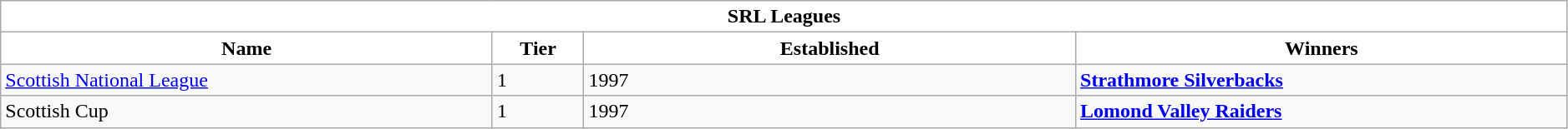<table class="wikitable" style="width: 99%">
<tr>
<td style="background:White; text-align:center;" colspan="9"><strong><span>SRL Leagues</span></strong></td>
</tr>
<tr>
<th style="background:white; width:8%">Name</th>
<th style="background:white; width:1%">Tier</th>
<th style="background:white; width:8%">Established</th>
<th style="background:white; width:8%">Winners</th>
</tr>
<tr>
<td><a href='#'>Scottish National League</a></td>
<td>1</td>
<td>1997</td>
<td><strong><a href='#'>Strathmore Silverbacks</a></strong></td>
</tr>
<tr>
<td>Scottish Cup</td>
<td>1</td>
<td>1997</td>
<td><strong><a href='#'>Lomond Valley Raiders</a></strong></td>
</tr>
</table>
